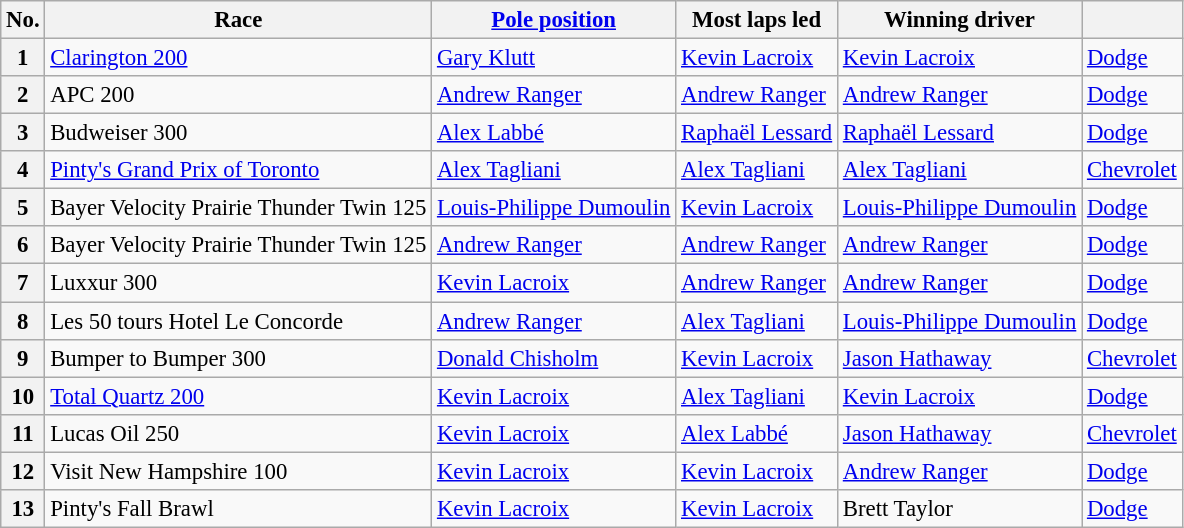<table class="wikitable sortable" style="font-size:95%">
<tr>
<th>No.</th>
<th>Race</th>
<th><a href='#'>Pole position</a></th>
<th>Most laps led</th>
<th>Winning driver</th>
<th></th>
</tr>
<tr>
<th>1</th>
<td><a href='#'>Clarington 200</a></td>
<td><a href='#'>Gary Klutt</a></td>
<td><a href='#'>Kevin Lacroix</a></td>
<td><a href='#'>Kevin Lacroix</a></td>
<td><a href='#'>Dodge</a></td>
</tr>
<tr>
<th>2</th>
<td>APC 200</td>
<td><a href='#'>Andrew Ranger</a></td>
<td><a href='#'>Andrew Ranger</a></td>
<td><a href='#'>Andrew Ranger</a></td>
<td><a href='#'>Dodge</a></td>
</tr>
<tr>
<th>3</th>
<td>Budweiser 300</td>
<td><a href='#'>Alex Labbé</a></td>
<td><a href='#'>Raphaël Lessard</a></td>
<td><a href='#'>Raphaël Lessard</a></td>
<td><a href='#'>Dodge</a></td>
</tr>
<tr>
<th>4</th>
<td><a href='#'>Pinty's Grand Prix of Toronto</a></td>
<td><a href='#'>Alex Tagliani</a></td>
<td><a href='#'>Alex Tagliani</a></td>
<td><a href='#'>Alex Tagliani</a></td>
<td><a href='#'>Chevrolet</a></td>
</tr>
<tr>
<th>5</th>
<td>Bayer Velocity Prairie Thunder Twin 125</td>
<td><a href='#'>Louis-Philippe Dumoulin</a></td>
<td><a href='#'>Kevin Lacroix</a></td>
<td><a href='#'>Louis-Philippe Dumoulin</a></td>
<td><a href='#'>Dodge</a></td>
</tr>
<tr>
<th>6</th>
<td>Bayer Velocity Prairie Thunder Twin 125</td>
<td><a href='#'>Andrew Ranger</a></td>
<td><a href='#'>Andrew Ranger</a></td>
<td><a href='#'>Andrew Ranger</a></td>
<td><a href='#'>Dodge</a></td>
</tr>
<tr>
<th>7</th>
<td>Luxxur 300</td>
<td><a href='#'>Kevin Lacroix</a></td>
<td><a href='#'>Andrew Ranger</a></td>
<td><a href='#'>Andrew Ranger</a></td>
<td><a href='#'>Dodge</a></td>
</tr>
<tr>
<th>8</th>
<td>Les 50 tours Hotel Le Concorde</td>
<td><a href='#'>Andrew Ranger</a></td>
<td><a href='#'>Alex Tagliani</a></td>
<td><a href='#'>Louis-Philippe Dumoulin</a></td>
<td><a href='#'>Dodge</a></td>
</tr>
<tr>
<th>9</th>
<td>Bumper to Bumper 300</td>
<td><a href='#'>Donald Chisholm</a></td>
<td><a href='#'>Kevin Lacroix</a></td>
<td><a href='#'>Jason Hathaway</a></td>
<td><a href='#'>Chevrolet</a></td>
</tr>
<tr>
<th>10</th>
<td><a href='#'>Total Quartz 200</a></td>
<td><a href='#'>Kevin Lacroix</a></td>
<td><a href='#'>Alex Tagliani</a></td>
<td><a href='#'>Kevin Lacroix</a></td>
<td><a href='#'>Dodge</a></td>
</tr>
<tr>
<th>11</th>
<td>Lucas Oil 250</td>
<td><a href='#'>Kevin Lacroix</a></td>
<td><a href='#'>Alex Labbé</a></td>
<td><a href='#'>Jason Hathaway</a></td>
<td><a href='#'>Chevrolet</a></td>
</tr>
<tr>
<th>12</th>
<td>Visit New Hampshire 100</td>
<td><a href='#'>Kevin Lacroix</a></td>
<td><a href='#'>Kevin Lacroix</a></td>
<td><a href='#'>Andrew Ranger</a></td>
<td><a href='#'>Dodge</a></td>
</tr>
<tr>
<th>13</th>
<td>Pinty's Fall Brawl</td>
<td><a href='#'>Kevin Lacroix</a></td>
<td><a href='#'>Kevin Lacroix</a></td>
<td>Brett Taylor</td>
<td><a href='#'>Dodge</a></td>
</tr>
</table>
